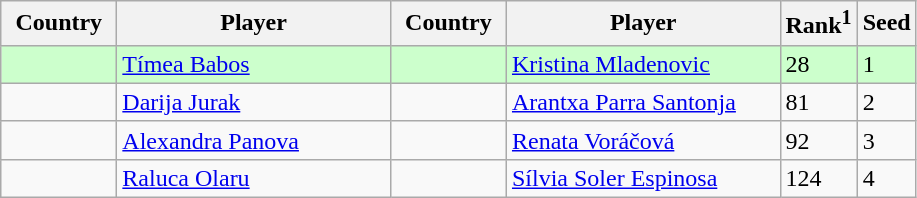<table class="sortable wikitable">
<tr>
<th width="70">Country</th>
<th width="175">Player</th>
<th width="70">Country</th>
<th width="175">Player</th>
<th>Rank<sup>1</sup></th>
<th>Seed</th>
</tr>
<tr style="background:#cfc;">
<td></td>
<td><a href='#'>Tímea Babos</a></td>
<td></td>
<td><a href='#'>Kristina Mladenovic</a></td>
<td>28</td>
<td>1</td>
</tr>
<tr>
<td></td>
<td><a href='#'>Darija Jurak</a></td>
<td></td>
<td><a href='#'>Arantxa Parra Santonja</a></td>
<td>81</td>
<td>2</td>
</tr>
<tr>
<td></td>
<td><a href='#'>Alexandra Panova</a></td>
<td></td>
<td><a href='#'>Renata Voráčová</a></td>
<td>92</td>
<td>3</td>
</tr>
<tr>
<td></td>
<td><a href='#'>Raluca Olaru</a></td>
<td></td>
<td><a href='#'>Sílvia Soler Espinosa</a></td>
<td>124</td>
<td>4</td>
</tr>
</table>
